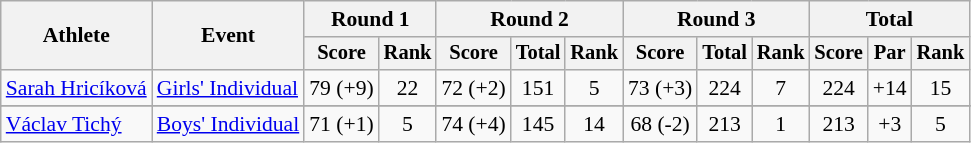<table class="wikitable" style="font-size:90%">
<tr>
<th rowspan="2">Athlete</th>
<th rowspan="2">Event</th>
<th colspan="2">Round 1</th>
<th colspan="3">Round 2</th>
<th colspan="3">Round 3</th>
<th colspan="3">Total</th>
</tr>
<tr style="font-size:95%">
<th>Score</th>
<th>Rank</th>
<th>Score</th>
<th>Total</th>
<th>Rank</th>
<th>Score</th>
<th>Total</th>
<th>Rank</th>
<th>Score</th>
<th>Par</th>
<th>Rank</th>
</tr>
<tr align=center>
<td align=left><a href='#'>Sarah Hricíková</a></td>
<td align=left><a href='#'>Girls' Individual</a></td>
<td>79 (+9)</td>
<td>22</td>
<td>72 (+2)</td>
<td>151</td>
<td>5</td>
<td>73 (+3)</td>
<td>224</td>
<td>7</td>
<td>224</td>
<td>+14</td>
<td>15</td>
</tr>
<tr>
</tr>
<tr align=center>
<td align=left><a href='#'>Václav Tichý</a></td>
<td align=left><a href='#'>Boys' Individual</a></td>
<td>71 (+1)</td>
<td>5</td>
<td>74 (+4)</td>
<td>145</td>
<td>14</td>
<td>68 (-2)</td>
<td>213</td>
<td>1</td>
<td>213</td>
<td>+3</td>
<td>5</td>
</tr>
</table>
